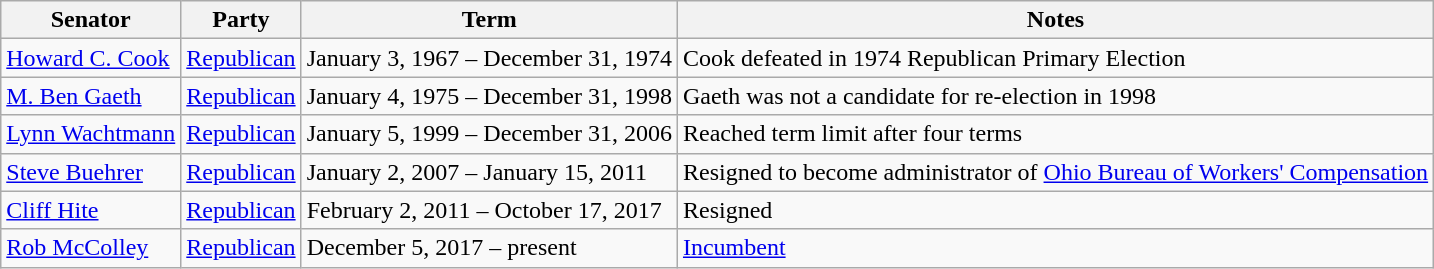<table class=wikitable>
<tr valign=bottom>
<th>Senator</th>
<th>Party</th>
<th>Term</th>
<th>Notes</th>
</tr>
<tr>
<td><a href='#'>Howard C. Cook</a></td>
<td><a href='#'>Republican</a></td>
<td>January 3, 1967 – December 31, 1974</td>
<td>Cook defeated in 1974 Republican Primary Election</td>
</tr>
<tr>
<td><a href='#'>M. Ben Gaeth</a></td>
<td><a href='#'>Republican</a></td>
<td>January 4, 1975 – December 31, 1998</td>
<td>Gaeth was not a candidate for re-election in 1998</td>
</tr>
<tr>
<td><a href='#'>Lynn Wachtmann</a></td>
<td><a href='#'>Republican</a></td>
<td>January 5, 1999 – December 31, 2006</td>
<td>Reached term limit after four terms</td>
</tr>
<tr>
<td><a href='#'>Steve Buehrer</a></td>
<td><a href='#'>Republican</a></td>
<td>January 2, 2007 – January 15, 2011</td>
<td>Resigned to become administrator of <a href='#'>Ohio Bureau of Workers' Compensation</a></td>
</tr>
<tr>
<td><a href='#'>Cliff Hite</a></td>
<td><a href='#'>Republican</a></td>
<td>February 2, 2011 – October 17, 2017</td>
<td>Resigned</td>
</tr>
<tr>
<td><a href='#'>Rob McColley</a></td>
<td><a href='#'>Republican</a></td>
<td>December 5, 2017 – present</td>
<td><a href='#'>Incumbent</a></td>
</tr>
</table>
